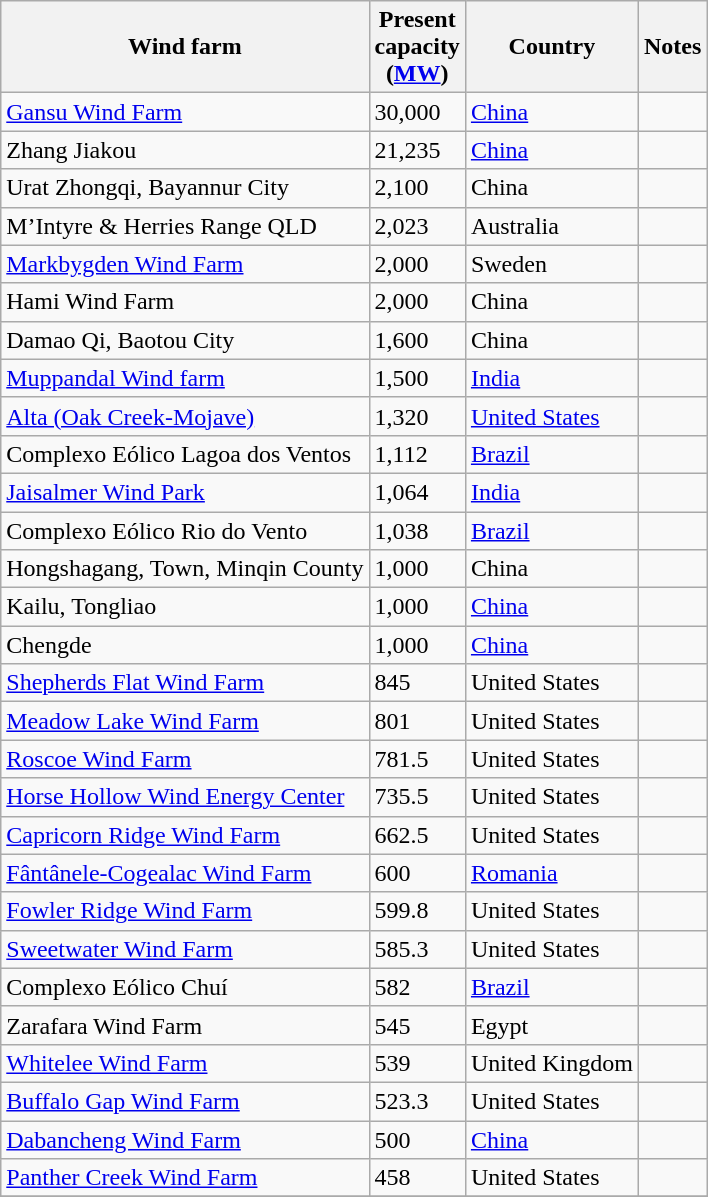<table class="wikitable sortable">
<tr>
<th>Wind farm</th>
<th>Present <br>capacity <br>(<a href='#'>MW</a>)</th>
<th>Country</th>
<th>Notes</th>
</tr>
<tr>
<td><a href='#'>Gansu Wind Farm</a></td>
<td>30,000</td>
<td><a href='#'>China</a></td>
<td><br></td>
</tr>
<tr>
<td>Zhang Jiakou</td>
<td>21,235</td>
<td><a href='#'>China</a></td>
<td></td>
</tr>
<tr>
<td>Urat Zhongqi, Bayannur City</td>
<td>2,100</td>
<td>China</td>
<td></td>
</tr>
<tr>
<td>M’Intyre & Herries Range QLD</td>
<td>2,023</td>
<td>Australia</td>
<td></td>
</tr>
<tr>
<td><a href='#'>Markbygden Wind Farm</a></td>
<td>2,000</td>
<td>Sweden</td>
<td></td>
</tr>
<tr>
<td>Hami Wind Farm</td>
<td>2,000</td>
<td>China</td>
<td></td>
</tr>
<tr>
<td>Damao Qi, Baotou City</td>
<td>1,600</td>
<td>China</td>
<td></td>
</tr>
<tr>
<td><a href='#'>Muppandal Wind farm</a></td>
<td>1,500</td>
<td><a href='#'>India</a></td>
<td></td>
</tr>
<tr>
<td><a href='#'>Alta (Oak Creek-Mojave)</a></td>
<td>1,320</td>
<td><a href='#'>United States</a></td>
<td></td>
</tr>
<tr>
<td>Complexo Eólico Lagoa dos Ventos</td>
<td>1,112</td>
<td><a href='#'>Brazil</a></td>
<td></td>
</tr>
<tr>
<td><a href='#'>Jaisalmer Wind Park</a></td>
<td>1,064</td>
<td><a href='#'>India</a></td>
<td></td>
</tr>
<tr>
<td>Complexo Eólico Rio do Vento</td>
<td>1,038</td>
<td><a href='#'>Brazil</a></td>
<td></td>
</tr>
<tr>
<td>Hongshagang, Town, Minqin County</td>
<td>1,000</td>
<td>China</td>
<td></td>
</tr>
<tr>
<td>Kailu, Tongliao</td>
<td>1,000</td>
<td><a href='#'>China</a></td>
<td></td>
</tr>
<tr>
<td>Chengde</td>
<td>1,000</td>
<td><a href='#'>China</a></td>
<td></td>
</tr>
<tr>
<td><a href='#'>Shepherds Flat Wind Farm</a></td>
<td>845</td>
<td>United States</td>
<td></td>
</tr>
<tr>
<td><a href='#'>Meadow Lake Wind Farm</a></td>
<td>801</td>
<td>United States</td>
<td></td>
</tr>
<tr>
<td><a href='#'>Roscoe Wind Farm</a></td>
<td>781.5</td>
<td>United States</td>
<td></td>
</tr>
<tr>
<td><a href='#'>Horse Hollow Wind Energy Center</a></td>
<td>735.5</td>
<td>United States</td>
<td></td>
</tr>
<tr>
<td><a href='#'>Capricorn Ridge Wind Farm</a></td>
<td>662.5</td>
<td>United States</td>
<td></td>
</tr>
<tr>
<td><a href='#'>Fântânele-Cogealac Wind Farm</a></td>
<td>600</td>
<td><a href='#'>Romania</a></td>
<td></td>
</tr>
<tr>
<td><a href='#'>Fowler Ridge Wind Farm</a></td>
<td>599.8</td>
<td>United States</td>
<td></td>
</tr>
<tr>
<td><a href='#'>Sweetwater Wind Farm</a></td>
<td>585.3</td>
<td>United States</td>
<td></td>
</tr>
<tr>
<td>Complexo Eólico Chuí</td>
<td>582</td>
<td><a href='#'>Brazil</a></td>
<td></td>
</tr>
<tr>
<td>Zarafara Wind Farm</td>
<td>545</td>
<td>Egypt</td>
<td></td>
</tr>
<tr>
<td><a href='#'>Whitelee Wind Farm</a></td>
<td>539</td>
<td>United Kingdom</td>
<td></td>
</tr>
<tr>
<td><a href='#'>Buffalo Gap Wind Farm</a></td>
<td>523.3</td>
<td>United States</td>
<td></td>
</tr>
<tr>
<td><a href='#'>Dabancheng Wind Farm</a></td>
<td>500</td>
<td><a href='#'>China</a></td>
<td></td>
</tr>
<tr>
<td><a href='#'>Panther Creek Wind Farm</a></td>
<td>458</td>
<td>United States</td>
<td></td>
</tr>
<tr>
</tr>
</table>
